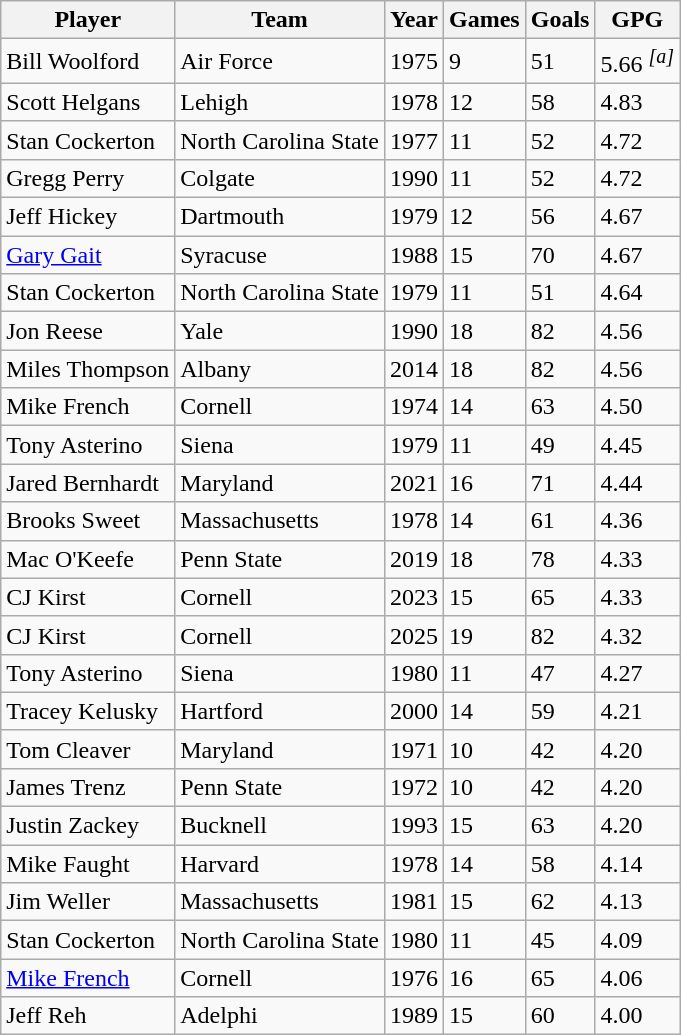<table class="wikitable sortable">
<tr>
<th>Player</th>
<th>Team</th>
<th>Year</th>
<th>Games</th>
<th>Goals</th>
<th>GPG</th>
</tr>
<tr>
<td>Bill Woolford</td>
<td>Air Force</td>
<td>1975</td>
<td>9</td>
<td>51</td>
<td>5.66 <sup><em>[a]</em></sup></td>
</tr>
<tr>
<td>Scott Helgans</td>
<td>Lehigh</td>
<td>1978</td>
<td>12</td>
<td>58</td>
<td>4.83</td>
</tr>
<tr>
<td>Stan Cockerton</td>
<td>North Carolina State</td>
<td>1977</td>
<td>11</td>
<td>52</td>
<td>4.72</td>
</tr>
<tr>
<td>Gregg Perry</td>
<td>Colgate</td>
<td>1990</td>
<td>11</td>
<td>52</td>
<td>4.72</td>
</tr>
<tr>
<td>Jeff Hickey</td>
<td>Dartmouth</td>
<td>1979</td>
<td>12</td>
<td>56</td>
<td>4.67</td>
</tr>
<tr>
<td><a href='#'>Gary Gait</a></td>
<td>Syracuse</td>
<td>1988</td>
<td>15</td>
<td>70</td>
<td>4.67</td>
</tr>
<tr>
<td>Stan Cockerton</td>
<td>North Carolina State</td>
<td>1979</td>
<td>11</td>
<td>51</td>
<td>4.64</td>
</tr>
<tr>
<td>Jon Reese</td>
<td>Yale</td>
<td>1990</td>
<td>18</td>
<td>82</td>
<td>4.56</td>
</tr>
<tr>
<td>Miles Thompson</td>
<td>Albany</td>
<td>2014</td>
<td>18</td>
<td>82</td>
<td>4.56</td>
</tr>
<tr>
<td>Mike French</td>
<td>Cornell</td>
<td>1974</td>
<td>14</td>
<td>63</td>
<td>4.50</td>
</tr>
<tr>
<td>Tony Asterino</td>
<td>Siena</td>
<td>1979</td>
<td>11</td>
<td>49</td>
<td>4.45</td>
</tr>
<tr>
<td>Jared Bernhardt</td>
<td>Maryland</td>
<td>2021</td>
<td>16</td>
<td>71</td>
<td>4.44</td>
</tr>
<tr>
<td>Brooks Sweet</td>
<td>Massachusetts</td>
<td>1978</td>
<td>14</td>
<td>61</td>
<td>4.36</td>
</tr>
<tr>
<td>Mac O'Keefe</td>
<td>Penn State</td>
<td>2019</td>
<td>18</td>
<td>78</td>
<td>4.33</td>
</tr>
<tr>
<td>CJ Kirst</td>
<td>Cornell</td>
<td>2023</td>
<td>15</td>
<td>65</td>
<td>4.33</td>
</tr>
<tr>
<td>CJ Kirst</td>
<td>Cornell</td>
<td>2025</td>
<td>19</td>
<td>82</td>
<td>4.32</td>
</tr>
<tr>
<td>Tony Asterino</td>
<td>Siena</td>
<td>1980</td>
<td>11</td>
<td>47</td>
<td>4.27</td>
</tr>
<tr>
<td>Tracey Kelusky</td>
<td>Hartford</td>
<td>2000</td>
<td>14</td>
<td>59</td>
<td>4.21</td>
</tr>
<tr>
<td>Tom Cleaver</td>
<td>Maryland</td>
<td>1971</td>
<td>10</td>
<td>42</td>
<td>4.20</td>
</tr>
<tr>
<td>James Trenz</td>
<td>Penn State</td>
<td>1972</td>
<td>10</td>
<td>42</td>
<td>4.20</td>
</tr>
<tr>
<td>Justin Zackey</td>
<td>Bucknell</td>
<td>1993</td>
<td>15</td>
<td>63</td>
<td>4.20</td>
</tr>
<tr>
<td>Mike Faught</td>
<td>Harvard</td>
<td>1978</td>
<td>14</td>
<td>58</td>
<td>4.14</td>
</tr>
<tr>
<td>Jim Weller</td>
<td>Massachusetts</td>
<td>1981</td>
<td>15</td>
<td>62</td>
<td>4.13</td>
</tr>
<tr>
<td>Stan Cockerton</td>
<td>North Carolina State</td>
<td>1980</td>
<td>11</td>
<td>45</td>
<td>4.09</td>
</tr>
<tr>
<td><a href='#'>Mike French</a></td>
<td>Cornell</td>
<td>1976</td>
<td>16</td>
<td>65</td>
<td>4.06</td>
</tr>
<tr>
<td>Jeff Reh</td>
<td>Adelphi</td>
<td>1989</td>
<td>15</td>
<td>60</td>
<td>4.00</td>
</tr>
</table>
